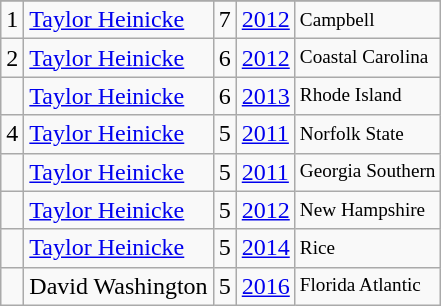<table class="wikitable">
<tr>
</tr>
<tr>
<td>1</td>
<td><a href='#'>Taylor Heinicke</a></td>
<td>7</td>
<td><a href='#'>2012</a></td>
<td style="font-size:80%;">Campbell</td>
</tr>
<tr>
<td>2</td>
<td><a href='#'>Taylor Heinicke</a></td>
<td>6</td>
<td><a href='#'>2012</a></td>
<td style="font-size:80%;">Coastal Carolina</td>
</tr>
<tr>
<td></td>
<td><a href='#'>Taylor Heinicke</a></td>
<td>6</td>
<td><a href='#'>2013</a></td>
<td style="font-size:80%;">Rhode Island</td>
</tr>
<tr>
<td>4</td>
<td><a href='#'>Taylor Heinicke</a></td>
<td>5</td>
<td><a href='#'>2011</a></td>
<td style="font-size:80%;">Norfolk State</td>
</tr>
<tr>
<td></td>
<td><a href='#'>Taylor Heinicke</a></td>
<td>5</td>
<td><a href='#'>2011</a></td>
<td style="font-size:80%;">Georgia Southern</td>
</tr>
<tr>
<td></td>
<td><a href='#'>Taylor Heinicke</a></td>
<td>5</td>
<td><a href='#'>2012</a></td>
<td style="font-size:80%;">New Hampshire</td>
</tr>
<tr>
<td></td>
<td><a href='#'>Taylor Heinicke</a></td>
<td>5</td>
<td><a href='#'>2014</a></td>
<td style="font-size:80%;">Rice</td>
</tr>
<tr>
<td></td>
<td>David Washington</td>
<td>5</td>
<td><a href='#'>2016</a></td>
<td style="font-size:80%;">Florida Atlantic</td>
</tr>
</table>
